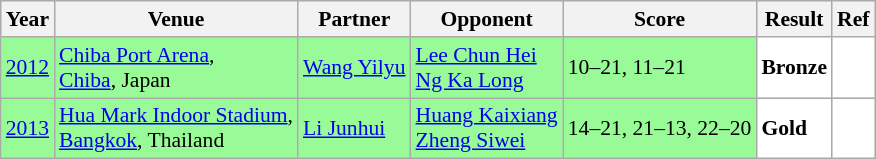<table class="sortable wikitable" style="font-size: 90%;">
<tr>
<th>Year</th>
<th>Venue</th>
<th>Partner</th>
<th>Opponent</th>
<th>Score</th>
<th>Result</th>
<th>Ref</th>
</tr>
<tr style="background:#98FB98">
<td align="center"><a href='#'>2012</a></td>
<td align="left"><a href='#'>Chiba Port Arena</a>,<br><a href='#'>Chiba</a>, Japan</td>
<td align="left"> <a href='#'>Wang Yilyu</a></td>
<td align="left"> <a href='#'>Lee Chun Hei</a><br> <a href='#'>Ng Ka Long</a></td>
<td align="left">10–21, 11–21</td>
<td style="text-align:left; background:white"> <strong>Bronze</strong></td>
<td style="text-align:center; background:white"></td>
</tr>
<tr style="background:#98FB98">
<td align="center"><a href='#'>2013</a></td>
<td align="left"><a href='#'>Hua Mark Indoor Stadium</a>,<br><a href='#'>Bangkok</a>, Thailand</td>
<td align="left"> <a href='#'>Li Junhui</a></td>
<td align="left"> <a href='#'>Huang Kaixiang</a><br> <a href='#'>Zheng Siwei</a></td>
<td align="left">14–21, 21–13, 22–20</td>
<td style="text-align:left; background:white"> <strong>Gold</strong></td>
<td style="text-align:center; background:white"></td>
</tr>
</table>
